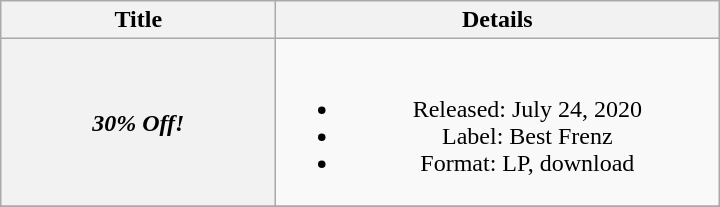<table class="wikitable plainrowheaders" style="text-align:center;">
<tr>
<th scope="col" style="width:11em;">Title</th>
<th scope="col" style="width:18em;">Details</th>
</tr>
<tr>
<th scope="row"><em>30% Off!</em> </th>
<td><br><ul><li>Released: July 24, 2020</li><li>Label: Best Frenz</li><li>Format: LP, download</li></ul></td>
</tr>
<tr>
</tr>
</table>
